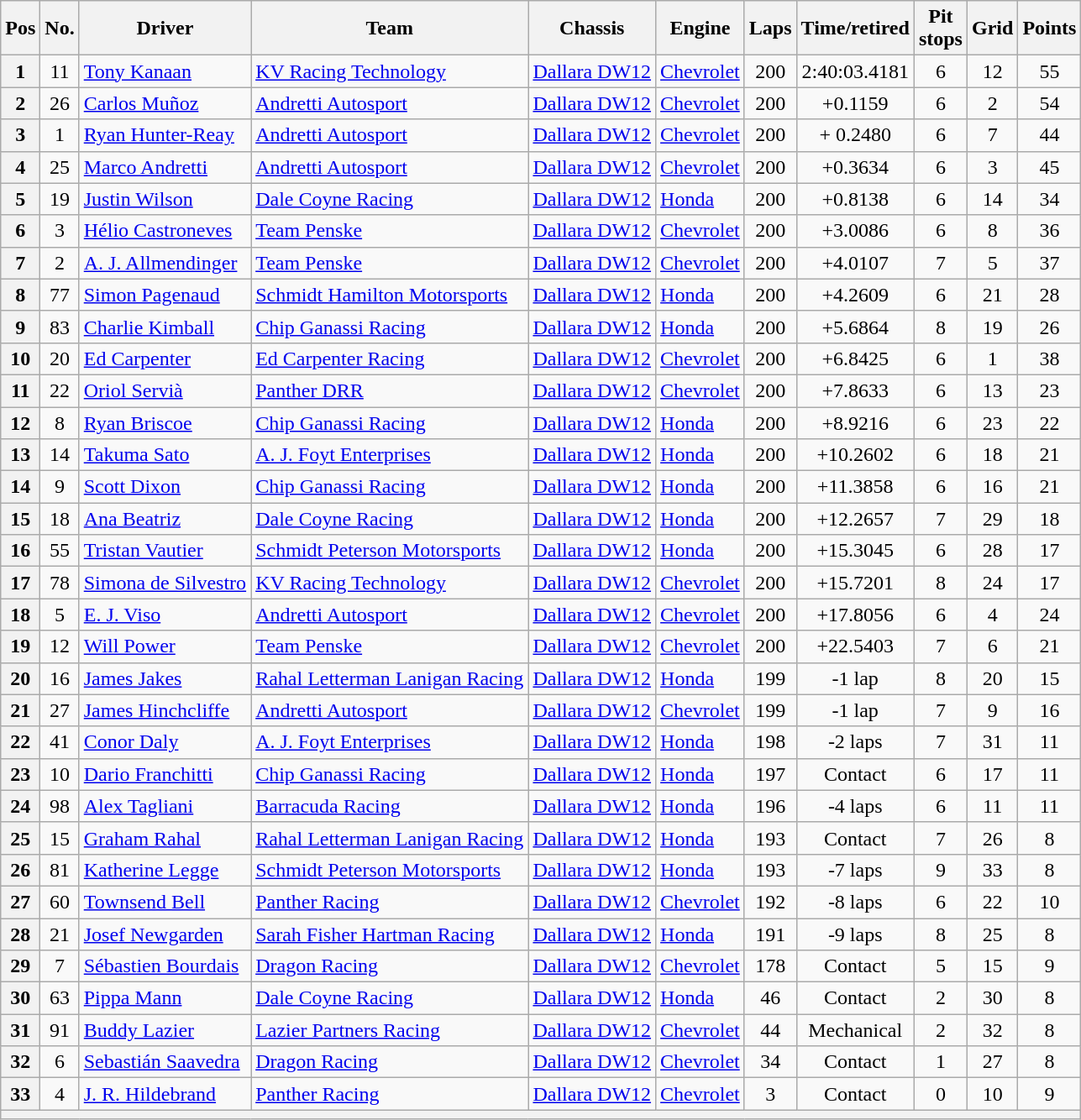<table class="wikitable">
<tr>
<th>Pos</th>
<th>No.</th>
<th>Driver</th>
<th>Team</th>
<th>Chassis</th>
<th>Engine</th>
<th>Laps</th>
<th>Time/retired</th>
<th>Pit<br>stops</th>
<th>Grid</th>
<th>Points</th>
</tr>
<tr>
<th>1</th>
<td align=center>11</td>
<td> <a href='#'>Tony Kanaan</a></td>
<td><a href='#'>KV Racing Technology</a></td>
<td><a href='#'>Dallara DW12</a></td>
<td><a href='#'>Chevrolet</a></td>
<td align=center>200</td>
<td align=center>2:40:03.4181</td>
<td align=center>6</td>
<td align=center>12</td>
<td align=center>55</td>
</tr>
<tr>
<th>2</th>
<td align=center>26</td>
<td> <a href='#'>Carlos Muñoz</a> <strong></strong></td>
<td><a href='#'>Andretti Autosport</a></td>
<td><a href='#'>Dallara DW12</a></td>
<td><a href='#'>Chevrolet</a></td>
<td align=center>200</td>
<td align=center>+0.1159</td>
<td align=center>6</td>
<td align=center>2</td>
<td align=center>54</td>
</tr>
<tr>
<th>3</th>
<td align=center>1</td>
<td> <a href='#'>Ryan Hunter-Reay</a></td>
<td><a href='#'>Andretti Autosport</a></td>
<td><a href='#'>Dallara DW12</a></td>
<td><a href='#'>Chevrolet</a></td>
<td align=center>200</td>
<td align=center>+ 0.2480</td>
<td align=center>6</td>
<td align=center>7</td>
<td align=center>44</td>
</tr>
<tr>
<th>4</th>
<td align=center>25</td>
<td> <a href='#'>Marco Andretti</a></td>
<td><a href='#'>Andretti Autosport</a></td>
<td><a href='#'>Dallara DW12</a></td>
<td><a href='#'>Chevrolet</a></td>
<td align=center>200</td>
<td align=center>+0.3634</td>
<td align=center>6</td>
<td align=center>3</td>
<td align=center>45</td>
</tr>
<tr>
<th>5</th>
<td align=center>19</td>
<td> <a href='#'>Justin Wilson</a></td>
<td><a href='#'>Dale Coyne Racing</a></td>
<td><a href='#'>Dallara DW12</a></td>
<td><a href='#'>Honda</a></td>
<td align=center>200</td>
<td align=center>+0.8138</td>
<td align=center>6</td>
<td align=center>14</td>
<td align=center>34</td>
</tr>
<tr>
<th>6</th>
<td align=center>3</td>
<td> <a href='#'>Hélio Castroneves</a> <strong></strong></td>
<td><a href='#'>Team Penske</a></td>
<td><a href='#'>Dallara DW12</a></td>
<td><a href='#'>Chevrolet</a></td>
<td align=center>200</td>
<td align=center>+3.0086</td>
<td align=center>6</td>
<td align=center>8</td>
<td align=center>36</td>
</tr>
<tr>
<th>7</th>
<td align=center>2</td>
<td> <a href='#'>A. J. Allmendinger</a> <strong></strong></td>
<td><a href='#'>Team Penske</a></td>
<td><a href='#'>Dallara DW12</a></td>
<td><a href='#'>Chevrolet</a></td>
<td align=center>200</td>
<td align=center>+4.0107</td>
<td align=center>7</td>
<td align=center>5</td>
<td align=center>37</td>
</tr>
<tr>
<th>8</th>
<td align=center>77</td>
<td> <a href='#'>Simon Pagenaud</a></td>
<td><a href='#'>Schmidt Hamilton Motorsports</a></td>
<td><a href='#'>Dallara DW12</a></td>
<td><a href='#'>Honda</a></td>
<td align=center>200</td>
<td align=center>+4.2609</td>
<td align=center>6</td>
<td align=center>21</td>
<td align=center>28</td>
</tr>
<tr>
<th>9</th>
<td align=center>83</td>
<td> <a href='#'>Charlie Kimball</a></td>
<td><a href='#'>Chip Ganassi Racing</a></td>
<td><a href='#'>Dallara DW12</a></td>
<td><a href='#'>Honda</a></td>
<td align=center>200</td>
<td align=center>+5.6864</td>
<td align=center>8</td>
<td align=center>19</td>
<td align=center>26</td>
</tr>
<tr>
<th>10</th>
<td align=center>20</td>
<td> <a href='#'>Ed Carpenter</a></td>
<td><a href='#'>Ed Carpenter Racing</a></td>
<td><a href='#'>Dallara DW12</a></td>
<td><a href='#'>Chevrolet</a></td>
<td align=center>200</td>
<td align=center>+6.8425</td>
<td align=center>6</td>
<td align=center>1</td>
<td align=center>38</td>
</tr>
<tr>
<th>11</th>
<td align=center>22</td>
<td> <a href='#'>Oriol Servià</a></td>
<td><a href='#'>Panther DRR</a></td>
<td><a href='#'>Dallara DW12</a></td>
<td><a href='#'>Chevrolet</a></td>
<td align=center>200</td>
<td align=center>+7.8633</td>
<td align=center>6</td>
<td align=center>13</td>
<td align=center>23</td>
</tr>
<tr>
<th>12</th>
<td align=center>8</td>
<td> <a href='#'>Ryan Briscoe</a></td>
<td><a href='#'>Chip Ganassi Racing</a></td>
<td><a href='#'>Dallara DW12</a></td>
<td><a href='#'>Honda</a></td>
<td align=center>200</td>
<td align=center>+8.9216</td>
<td align=center>6</td>
<td align=center>23</td>
<td align=center>22</td>
</tr>
<tr>
<th>13</th>
<td align=center>14</td>
<td> <a href='#'>Takuma Sato</a></td>
<td><a href='#'>A. J. Foyt Enterprises</a></td>
<td><a href='#'>Dallara DW12</a></td>
<td><a href='#'>Honda</a></td>
<td align=center>200</td>
<td align=center>+10.2602</td>
<td align=center>6</td>
<td align=center>18</td>
<td align=center>21</td>
</tr>
<tr>
<th>14</th>
<td align=center>9</td>
<td> <a href='#'>Scott Dixon</a> <strong></strong></td>
<td><a href='#'>Chip Ganassi Racing</a></td>
<td><a href='#'>Dallara DW12</a></td>
<td><a href='#'>Honda</a></td>
<td align=center>200</td>
<td align=center>+11.3858</td>
<td align=center>6</td>
<td align=center>16</td>
<td align=center>21</td>
</tr>
<tr>
<th>15</th>
<td align=center>18</td>
<td> <a href='#'>Ana Beatriz</a></td>
<td><a href='#'>Dale Coyne Racing</a></td>
<td><a href='#'>Dallara DW12</a></td>
<td><a href='#'>Honda</a></td>
<td align=center>200</td>
<td align=center>+12.2657</td>
<td align=center>7</td>
<td align=center>29</td>
<td align=center>18</td>
</tr>
<tr>
<th>16</th>
<td align=center>55</td>
<td> <a href='#'>Tristan Vautier</a> <strong></strong></td>
<td><a href='#'>Schmidt Peterson Motorsports</a></td>
<td><a href='#'>Dallara DW12</a></td>
<td><a href='#'>Honda</a></td>
<td align=center>200</td>
<td align=center>+15.3045</td>
<td align=center>6</td>
<td align=center>28</td>
<td align=center>17</td>
</tr>
<tr>
<th>17</th>
<td align=center>78</td>
<td> <a href='#'>Simona de Silvestro</a></td>
<td><a href='#'>KV Racing Technology</a></td>
<td><a href='#'>Dallara DW12</a></td>
<td><a href='#'>Chevrolet</a></td>
<td align=center>200</td>
<td align=center>+15.7201</td>
<td align=center>8</td>
<td align=center>24</td>
<td align=center>17</td>
</tr>
<tr>
<th>18</th>
<td align=center>5</td>
<td> <a href='#'>E. J. Viso</a></td>
<td><a href='#'>Andretti Autosport</a></td>
<td><a href='#'>Dallara DW12</a></td>
<td><a href='#'>Chevrolet</a></td>
<td align=center>200</td>
<td align=center>+17.8056</td>
<td align=center>6</td>
<td align=center>4</td>
<td align=center>24</td>
</tr>
<tr>
<th>19</th>
<td align=center>12</td>
<td> <a href='#'>Will Power</a></td>
<td><a href='#'>Team Penske</a></td>
<td><a href='#'>Dallara DW12</a></td>
<td><a href='#'>Chevrolet</a></td>
<td align=center>200</td>
<td align=center>+22.5403</td>
<td align=center>7</td>
<td align=center>6</td>
<td align=center>21</td>
</tr>
<tr>
<th>20</th>
<td align=center>16</td>
<td> <a href='#'>James Jakes</a></td>
<td><a href='#'>Rahal Letterman Lanigan Racing</a></td>
<td><a href='#'>Dallara DW12</a></td>
<td><a href='#'>Honda</a></td>
<td align=center>199</td>
<td align=center>-1 lap</td>
<td align=center>8</td>
<td align=center>20</td>
<td align=center>15</td>
</tr>
<tr>
<th>21</th>
<td align=center>27</td>
<td> <a href='#'>James Hinchcliffe</a></td>
<td><a href='#'>Andretti Autosport</a></td>
<td><a href='#'>Dallara DW12</a></td>
<td><a href='#'>Chevrolet</a></td>
<td align=center>199</td>
<td align=center>-1 lap</td>
<td align=center>7</td>
<td align=center>9</td>
<td align=center>16</td>
</tr>
<tr>
<th>22</th>
<td align=center>41</td>
<td> <a href='#'>Conor Daly</a> <strong></strong></td>
<td><a href='#'>A. J. Foyt Enterprises</a></td>
<td><a href='#'>Dallara DW12</a></td>
<td><a href='#'>Honda</a></td>
<td align=center>198</td>
<td align=center>-2 laps</td>
<td align=center>7</td>
<td align=center>31</td>
<td align=center>11</td>
</tr>
<tr>
<th>23</th>
<td align=center>10</td>
<td> <a href='#'>Dario Franchitti</a> <strong></strong></td>
<td><a href='#'>Chip Ganassi Racing</a></td>
<td><a href='#'>Dallara DW12</a></td>
<td><a href='#'>Honda</a></td>
<td align=center>197</td>
<td align=center>Contact</td>
<td align=center>6</td>
<td align=center>17</td>
<td align=center>11</td>
</tr>
<tr>
<th>24</th>
<td align=center>98</td>
<td> <a href='#'>Alex Tagliani</a></td>
<td><a href='#'>Barracuda Racing</a></td>
<td><a href='#'>Dallara DW12</a></td>
<td><a href='#'>Honda</a></td>
<td align=center>196</td>
<td align=center>-4 laps</td>
<td align=center>6</td>
<td align=center>11</td>
<td align=center>11</td>
</tr>
<tr>
<th>25</th>
<td align=center>15</td>
<td> <a href='#'>Graham Rahal</a></td>
<td><a href='#'>Rahal Letterman Lanigan Racing</a></td>
<td><a href='#'>Dallara DW12</a></td>
<td><a href='#'>Honda</a></td>
<td align=center>193</td>
<td align=center>Contact</td>
<td align=center>7</td>
<td align=center>26</td>
<td align=center>8</td>
</tr>
<tr>
<th>26</th>
<td align=center>81</td>
<td> <a href='#'>Katherine Legge</a></td>
<td><a href='#'>Schmidt Peterson Motorsports</a></td>
<td><a href='#'>Dallara DW12</a></td>
<td><a href='#'>Honda</a></td>
<td align=center>193</td>
<td align=center>-7 laps</td>
<td align=center>9</td>
<td align=center>33</td>
<td align=center>8</td>
</tr>
<tr>
<th>27</th>
<td align=center>60</td>
<td> <a href='#'>Townsend Bell</a></td>
<td><a href='#'>Panther Racing</a></td>
<td><a href='#'>Dallara DW12</a></td>
<td><a href='#'>Chevrolet</a></td>
<td align=center>192</td>
<td align=center>-8 laps</td>
<td align=center>6</td>
<td align=center>22</td>
<td align=center>10</td>
</tr>
<tr>
<th>28</th>
<td align=center>21</td>
<td> <a href='#'>Josef Newgarden</a></td>
<td><a href='#'>Sarah Fisher Hartman Racing</a></td>
<td><a href='#'>Dallara DW12</a></td>
<td><a href='#'>Honda</a></td>
<td align=center>191</td>
<td align=center>-9 laps</td>
<td align=center>8</td>
<td align=center>25</td>
<td align=center>8</td>
</tr>
<tr>
<th>29</th>
<td align=center>7</td>
<td> <a href='#'>Sébastien Bourdais</a></td>
<td><a href='#'>Dragon Racing</a></td>
<td><a href='#'>Dallara DW12</a></td>
<td><a href='#'>Chevrolet</a></td>
<td align=center>178</td>
<td align=center>Contact</td>
<td align=center>5</td>
<td align=center>15</td>
<td align=center>9</td>
</tr>
<tr>
<th>30</th>
<td align=center>63</td>
<td> <a href='#'>Pippa Mann</a></td>
<td><a href='#'>Dale Coyne Racing</a></td>
<td><a href='#'>Dallara DW12</a></td>
<td><a href='#'>Honda</a></td>
<td align=center>46</td>
<td align=center>Contact</td>
<td align=center>2</td>
<td align=center>30</td>
<td align=center>8</td>
</tr>
<tr>
<th>31</th>
<td align=center>91</td>
<td> <a href='#'>Buddy Lazier</a> <strong></strong></td>
<td><a href='#'>Lazier Partners Racing</a></td>
<td><a href='#'>Dallara DW12</a></td>
<td><a href='#'>Chevrolet</a></td>
<td align=center>44</td>
<td align=center>Mechanical</td>
<td align=center>2</td>
<td align=center>32</td>
<td align=center>8</td>
</tr>
<tr>
<th>32</th>
<td align=center>6</td>
<td> <a href='#'>Sebastián Saavedra</a></td>
<td><a href='#'>Dragon Racing</a></td>
<td><a href='#'>Dallara DW12</a></td>
<td><a href='#'>Chevrolet</a></td>
<td align=center>34</td>
<td align=center>Contact</td>
<td align=center>1</td>
<td align=center>27</td>
<td align=center>8</td>
</tr>
<tr>
<th>33</th>
<td align=center>4</td>
<td> <a href='#'>J. R. Hildebrand</a></td>
<td><a href='#'>Panther Racing</a></td>
<td><a href='#'>Dallara DW12</a></td>
<td><a href='#'>Chevrolet</a></td>
<td align=center>3</td>
<td align=center>Contact</td>
<td align=center>0</td>
<td align=center>10</td>
<td align=center>9</td>
</tr>
<tr>
<th colspan=11 align=center></th>
</tr>
</table>
